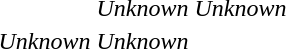<table>
<tr>
<th scope=row style="text-align:left"></th>
<td></td>
<td><em>Unknown</em></td>
<td><em>Unknown</em></td>
</tr>
<tr>
<th scope=row style="text-align:left"></th>
<td><em>Unknown</em></td>
<td><em>Unknown</em></td>
<td></td>
</tr>
</table>
